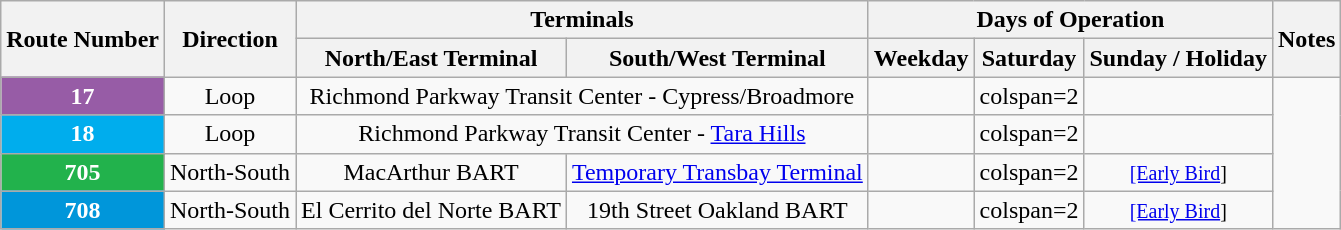<table class="wikitable" style="text-align:center">
<tr>
<th rowspan="2">Route Number</th>
<th rowspan="2">Direction</th>
<th colspan="2">Terminals</th>
<th colspan="3">Days of Operation</th>
<th rowspan="2">Notes</th>
</tr>
<tr>
<th>North/East Terminal</th>
<th>South/West Terminal</th>
<th>Weekday</th>
<th>Saturday</th>
<th>Sunday / Holiday</th>
</tr>
<tr>
<th style="background:#975ca6;color:#fff;">17</th>
<td>Loop</td>
<td colspan="2">Richmond Parkway Transit Center - Cypress/Broadmore</td>
<td></td>
<td>colspan=2 </td>
<td></td>
</tr>
<tr>
<th style="background:#00aded;color:#fff;">18</th>
<td>Loop</td>
<td colspan="2">Richmond Parkway Transit Center - <a href='#'>Tara Hills</a></td>
<td></td>
<td>colspan=2 </td>
<td></td>
</tr>
<tr>
<th style="background:#22b24c;color:#fff;">705</th>
<td>North-South</td>
<td>MacArthur BART</td>
<td><a href='#'>Temporary Transbay Terminal</a></td>
<td></td>
<td>colspan=2 </td>
<td><small><a href='#'>[Early Bird</a>]</small></td>
</tr>
<tr>
<th style="background:#0096da;color:#fff;">708</th>
<td>North-South</td>
<td>El Cerrito del Norte BART</td>
<td>19th Street Oakland BART</td>
<td></td>
<td>colspan=2 </td>
<td><small><a href='#'>[Early Bird</a>]</small></td>
</tr>
</table>
